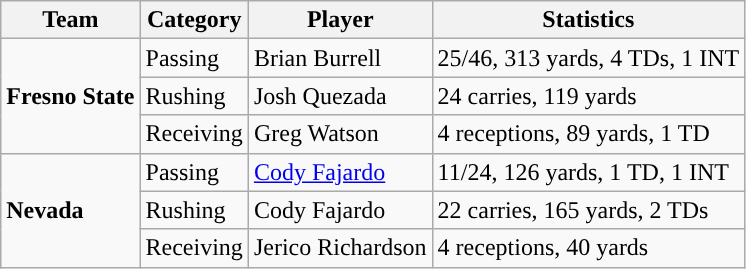<table class="wikitable" style="float: left;">
<tr>
<th>Team</th>
<th>Category</th>
<th>Player</th>
<th>Statistics</th>
</tr>
<tr>
<td rowspan=3><strong>Fresno State</strong></td>
<td>Passing</td>
<td>Brian Burrell</td>
<td>25/46, 313 yards, 4 TDs, 1 INT</td>
</tr>
<tr>
<td>Rushing</td>
<td>Josh Quezada</td>
<td>24 carries, 119 yards</td>
</tr>
<tr>
<td>Receiving</td>
<td>Greg Watson</td>
<td>4 receptions, 89 yards, 1 TD</td>
</tr>
<tr>
<td rowspan=3><strong>Nevada</strong></td>
<td>Passing</td>
<td><a href='#'>Cody Fajardo</a></td>
<td>11/24, 126 yards, 1 TD, 1 INT</td>
</tr>
<tr>
<td>Rushing</td>
<td>Cody Fajardo</td>
<td>22 carries, 165 yards, 2 TDs</td>
</tr>
<tr>
<td>Receiving</td>
<td>Jerico Richardson</td>
<td>4 receptions, 40 yards</td>
</tr>
</table>
